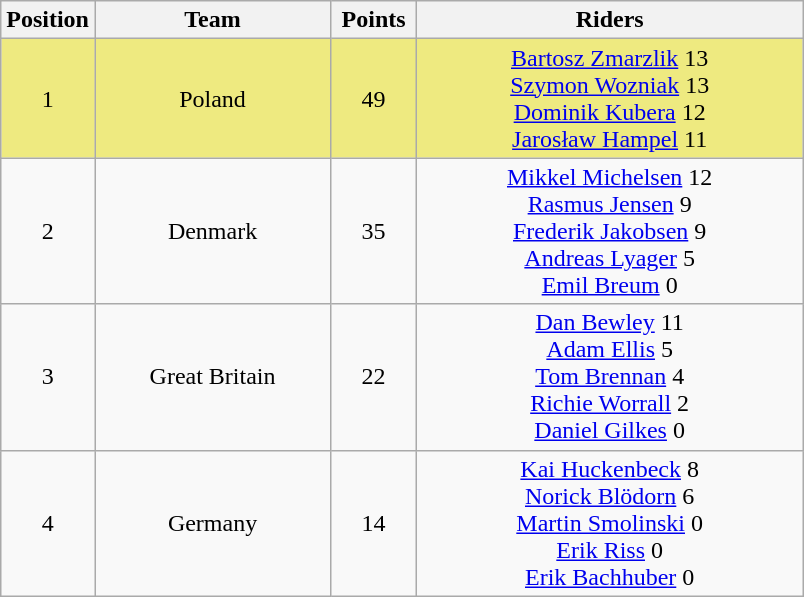<table class="wikitable" style="text-align:center">
<tr align=center>
<th width=50>Position</th>
<th width=150>Team</th>
<th width=50>Points</th>
<th width=250>Riders</th>
</tr>
<tr style="background:#EEEA80;">
<td>1</td>
<td> Poland</td>
<td>49</td>
<td><a href='#'>Bartosz Zmarzlik</a> 13<br><a href='#'>Szymon Wozniak</a> 13<br><a href='#'>Dominik Kubera</a> 12<br><a href='#'>Jarosław Hampel</a> 11</td>
</tr>
<tr>
<td>2</td>
<td> Denmark</td>
<td>35</td>
<td><a href='#'>Mikkel Michelsen</a> 12<br><a href='#'>Rasmus Jensen</a> 9<br><a href='#'>Frederik Jakobsen</a> 9<br><a href='#'>Andreas Lyager</a> 5<br><a href='#'>Emil Breum</a> 0</td>
</tr>
<tr>
<td>3</td>
<td> Great Britain</td>
<td>22</td>
<td><a href='#'>Dan Bewley</a> 11<br><a href='#'>Adam Ellis</a> 5<br><a href='#'>Tom Brennan</a> 4<br><a href='#'>Richie Worrall</a> 2<br><a href='#'>Daniel Gilkes</a> 0</td>
</tr>
<tr>
<td>4</td>
<td> Germany</td>
<td>14</td>
<td><a href='#'>Kai Huckenbeck</a> 8<br><a href='#'>Norick Blödorn</a> 6<br><a href='#'>Martin Smolinski</a> 0<br><a href='#'>Erik Riss</a> 0<br><a href='#'>Erik Bachhuber</a> 0</td>
</tr>
</table>
